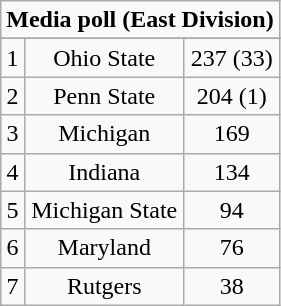<table class="wikitable" style="display: inline-table;">
<tr>
<td colspan="3" align="center"><strong>Media poll (East Division)</strong></td>
</tr>
<tr align="center">
</tr>
<tr align="center">
<td>1</td>
<td>Ohio State</td>
<td>237 (33)</td>
</tr>
<tr align="center">
<td>2</td>
<td>Penn State</td>
<td>204 (1)</td>
</tr>
<tr align="center">
<td>3</td>
<td>Michigan</td>
<td>169</td>
</tr>
<tr align="center">
<td>4</td>
<td>Indiana</td>
<td>134</td>
</tr>
<tr align="center">
<td>5</td>
<td>Michigan State</td>
<td>94</td>
</tr>
<tr align="center">
<td>6</td>
<td>Maryland</td>
<td>76</td>
</tr>
<tr align="center">
<td>7</td>
<td>Rutgers</td>
<td>38</td>
</tr>
</table>
